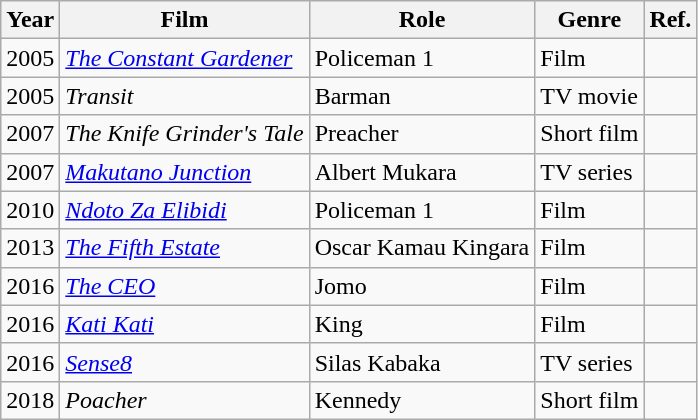<table class="wikitable">
<tr>
<th>Year</th>
<th>Film</th>
<th>Role</th>
<th>Genre</th>
<th>Ref.</th>
</tr>
<tr>
<td>2005</td>
<td><em><a href='#'>The Constant Gardener</a></em></td>
<td>Policeman 1</td>
<td>Film</td>
<td></td>
</tr>
<tr>
<td>2005</td>
<td><em>Transit</em></td>
<td>Barman</td>
<td>TV movie</td>
<td></td>
</tr>
<tr>
<td>2007</td>
<td><em>The Knife Grinder's Tale</em></td>
<td>Preacher</td>
<td>Short film</td>
<td></td>
</tr>
<tr>
<td>2007</td>
<td><em><a href='#'>Makutano Junction</a></em></td>
<td>Albert Mukara</td>
<td>TV series</td>
<td></td>
</tr>
<tr>
<td>2010</td>
<td><em><a href='#'>Ndoto Za Elibidi</a></em></td>
<td>Policeman 1</td>
<td>Film</td>
<td></td>
</tr>
<tr>
<td>2013</td>
<td><em><a href='#'>The Fifth Estate</a></em></td>
<td>Oscar Kamau Kingara</td>
<td>Film</td>
<td></td>
</tr>
<tr>
<td>2016</td>
<td><em><a href='#'>The CEO</a></em></td>
<td>Jomo</td>
<td>Film</td>
<td></td>
</tr>
<tr>
<td>2016</td>
<td><em><a href='#'>Kati Kati</a></em></td>
<td>King</td>
<td>Film</td>
<td></td>
</tr>
<tr>
<td>2016</td>
<td><em><a href='#'>Sense8</a></em></td>
<td>Silas Kabaka</td>
<td>TV series</td>
<td></td>
</tr>
<tr>
<td>2018</td>
<td><em>Poacher</em></td>
<td>Kennedy</td>
<td>Short film</td>
<td></td>
</tr>
</table>
